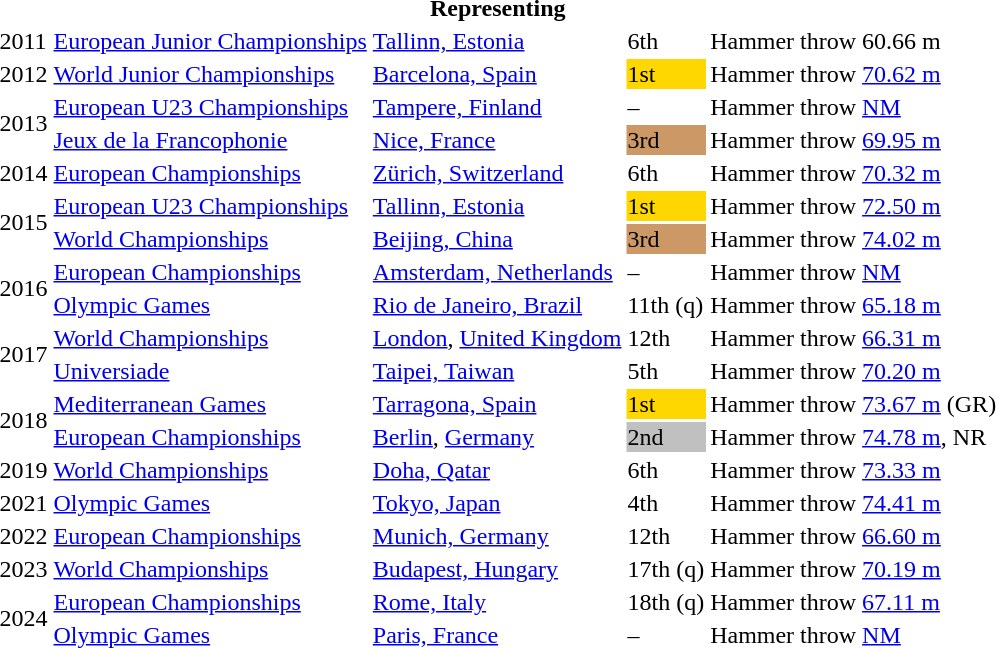<table>
<tr>
<th colspan="6">Representing </th>
</tr>
<tr>
<td>2011</td>
<td><a href='#'>European Junior Championships</a></td>
<td><a href='#'>Tallinn, Estonia</a></td>
<td>6th</td>
<td>Hammer throw</td>
<td>60.66 m</td>
</tr>
<tr>
<td>2012</td>
<td><a href='#'>World Junior Championships</a></td>
<td><a href='#'>Barcelona, Spain</a></td>
<td bgcolor=gold>1st</td>
<td>Hammer throw</td>
<td><a href='#'>70.62 m</a></td>
</tr>
<tr>
<td rowspan=2>2013</td>
<td><a href='#'>European U23 Championships</a></td>
<td><a href='#'>Tampere, Finland</a></td>
<td>–</td>
<td>Hammer throw</td>
<td><a href='#'>NM</a></td>
</tr>
<tr>
<td><a href='#'>Jeux de la Francophonie</a></td>
<td><a href='#'>Nice, France</a></td>
<td bgcolor=cc9966>3rd</td>
<td>Hammer throw</td>
<td><a href='#'>69.95 m</a></td>
</tr>
<tr>
<td>2014</td>
<td><a href='#'>European Championships</a></td>
<td><a href='#'>Zürich, Switzerland</a></td>
<td>6th</td>
<td>Hammer throw</td>
<td><a href='#'>70.32 m</a></td>
</tr>
<tr>
<td rowspan=2>2015</td>
<td><a href='#'>European U23 Championships</a></td>
<td><a href='#'>Tallinn, Estonia</a></td>
<td bgcolor=gold>1st</td>
<td>Hammer throw</td>
<td><a href='#'>72.50 m</a></td>
</tr>
<tr>
<td><a href='#'>World Championships</a></td>
<td><a href='#'>Beijing, China</a></td>
<td bgcolor="cc9966">3rd</td>
<td>Hammer throw</td>
<td><a href='#'>74.02 m</a></td>
</tr>
<tr>
<td rowspan=2>2016</td>
<td><a href='#'>European Championships</a></td>
<td><a href='#'>Amsterdam, Netherlands</a></td>
<td>–</td>
<td>Hammer throw</td>
<td><a href='#'>NM</a></td>
</tr>
<tr>
<td><a href='#'>Olympic Games</a></td>
<td><a href='#'>Rio de Janeiro, Brazil</a></td>
<td>11th (q)</td>
<td>Hammer throw</td>
<td><a href='#'>65.18 m</a></td>
</tr>
<tr>
<td rowspan=2>2017</td>
<td><a href='#'>World Championships</a></td>
<td><a href='#'>London</a>, <a href='#'>United Kingdom</a></td>
<td>12th</td>
<td>Hammer throw</td>
<td><a href='#'>66.31 m</a></td>
</tr>
<tr>
<td><a href='#'>Universiade</a></td>
<td><a href='#'>Taipei, Taiwan</a></td>
<td>5th</td>
<td>Hammer throw</td>
<td><a href='#'>70.20 m</a></td>
</tr>
<tr>
<td rowspan=2>2018</td>
<td><a href='#'>Mediterranean Games</a></td>
<td><a href='#'>Tarragona, Spain</a></td>
<td bgcolor=gold>1st</td>
<td>Hammer throw</td>
<td><a href='#'>73.67 m</a> (GR)</td>
</tr>
<tr>
<td><a href='#'>European Championships</a></td>
<td><a href='#'>Berlin</a>, <a href='#'>Germany</a></td>
<td bgcolor=silver>2nd</td>
<td>Hammer throw</td>
<td><a href='#'>74.78 m</a>, NR</td>
</tr>
<tr>
<td>2019</td>
<td><a href='#'>World Championships</a></td>
<td><a href='#'>Doha, Qatar</a></td>
<td>6th</td>
<td>Hammer throw</td>
<td><a href='#'>73.33 m</a></td>
</tr>
<tr>
<td>2021</td>
<td><a href='#'>Olympic Games</a></td>
<td><a href='#'>Tokyo, Japan</a></td>
<td>4th</td>
<td>Hammer throw</td>
<td><a href='#'>74.41 m</a></td>
</tr>
<tr>
<td>2022</td>
<td><a href='#'>European Championships</a></td>
<td><a href='#'>Munich, Germany</a></td>
<td>12th</td>
<td>Hammer throw</td>
<td><a href='#'>66.60 m</a></td>
</tr>
<tr>
<td>2023</td>
<td><a href='#'>World Championships</a></td>
<td><a href='#'>Budapest, Hungary</a></td>
<td>17th (q)</td>
<td>Hammer throw</td>
<td><a href='#'>70.19 m</a></td>
</tr>
<tr>
<td rowspan=2>2024</td>
<td><a href='#'>European Championships</a></td>
<td><a href='#'>Rome, Italy</a></td>
<td>18th (q)</td>
<td>Hammer throw</td>
<td><a href='#'>67.11 m</a></td>
</tr>
<tr>
<td><a href='#'>Olympic Games</a></td>
<td><a href='#'>Paris, France</a></td>
<td>–</td>
<td>Hammer throw</td>
<td><a href='#'>NM</a></td>
</tr>
</table>
